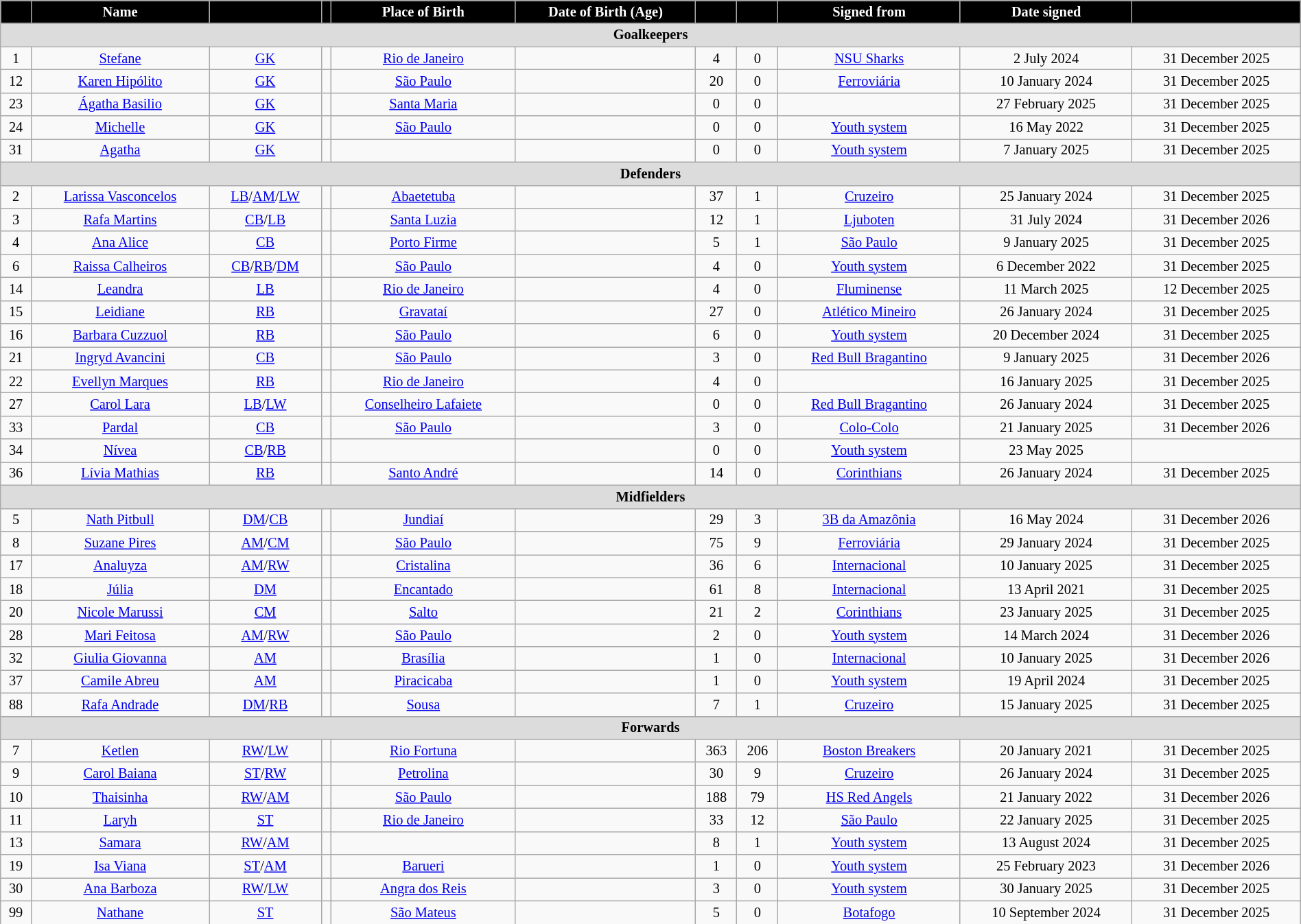<table class="wikitable sortable" style="text-align:center; font-size:85%; width:100%;">
<tr>
<th style="background:#000; color:#fff; text-align:center;"></th>
<th style="background:#000; color:#fff; text-align:center;">Name</th>
<th style="background:#000; color:#fff; text-align:center;"></th>
<th style="background:#000; color:#fff; text-align:center;"></th>
<th style="background:#000; color:#fff; text-align:center;">Place of Birth</th>
<th style="background:#000; color:#fff; text-align:center;">Date of Birth (Age)</th>
<th style="background:#000; color:#fff; text-align:center;"></th>
<th style="background:#000; color:#fff; text-align:center;"></th>
<th style="background:#000; color:#fff; text-align:center;">Signed from</th>
<th style="background:#000; color:#fff; text-align:center;">Date signed</th>
<th style="background:#000; color:#fff; text-align:center;"></th>
</tr>
<tr>
<th colspan="12" style="background:#dcdcdc; text-align:center;">Goalkeepers</th>
</tr>
<tr>
<td>1</td>
<td><a href='#'>Stefane</a></td>
<td><a href='#'>GK</a></td>
<td></td>
<td><a href='#'>Rio de Janeiro</a> </td>
<td></td>
<td>4</td>
<td>0</td>
<td><a href='#'>NSU Sharks</a> </td>
<td>2 July 2024</td>
<td>31 December 2025</td>
</tr>
<tr>
<td>12</td>
<td><a href='#'>Karen Hipólito</a></td>
<td><a href='#'>GK</a></td>
<td></td>
<td><a href='#'>São Paulo</a> </td>
<td></td>
<td>20</td>
<td>0</td>
<td><a href='#'>Ferroviária</a></td>
<td>10 January 2024</td>
<td>31 December 2025</td>
</tr>
<tr>
<td>23</td>
<td><a href='#'>Ágatha Basilio</a></td>
<td><a href='#'>GK</a></td>
<td></td>
<td><a href='#'>Santa Maria</a> </td>
<td></td>
<td>0</td>
<td>0</td>
<td></td>
<td>27 February 2025</td>
<td>31 December 2025</td>
</tr>
<tr>
<td>24</td>
<td><a href='#'>Michelle</a></td>
<td><a href='#'>GK</a></td>
<td></td>
<td><a href='#'>São Paulo</a> </td>
<td></td>
<td>0</td>
<td>0</td>
<td><a href='#'>Youth system</a></td>
<td>16 May 2022</td>
<td>31 December 2025</td>
</tr>
<tr>
<td>31</td>
<td><a href='#'>Agatha</a></td>
<td><a href='#'>GK</a></td>
<td></td>
<td></td>
<td></td>
<td>0</td>
<td>0</td>
<td><a href='#'>Youth system</a></td>
<td>7 January 2025</td>
<td>31 December 2025</td>
</tr>
<tr>
<th colspan="12" style="background:#dcdcdc; text-align:center;">Defenders</th>
</tr>
<tr>
<td>2</td>
<td><a href='#'>Larissa Vasconcelos</a></td>
<td><a href='#'>LB</a>/<a href='#'>AM</a>/<a href='#'>LW</a></td>
<td></td>
<td><a href='#'>Abaetetuba</a> </td>
<td></td>
<td>37</td>
<td>1</td>
<td><a href='#'>Cruzeiro</a></td>
<td>25 January 2024</td>
<td>31 December 2025</td>
</tr>
<tr>
<td>3</td>
<td><a href='#'>Rafa Martins</a></td>
<td><a href='#'>CB</a>/<a href='#'>LB</a></td>
<td></td>
<td><a href='#'>Santa Luzia</a> </td>
<td></td>
<td>12</td>
<td>1</td>
<td><a href='#'>Ljuboten</a> </td>
<td>31 July 2024</td>
<td>31 December 2026</td>
</tr>
<tr>
<td>4</td>
<td><a href='#'>Ana Alice</a></td>
<td><a href='#'>CB</a></td>
<td></td>
<td><a href='#'>Porto Firme</a> </td>
<td></td>
<td>5</td>
<td>1</td>
<td><a href='#'>São Paulo</a></td>
<td>9 January 2025</td>
<td>31 December 2025</td>
</tr>
<tr>
<td>6</td>
<td><a href='#'>Raissa Calheiros</a></td>
<td><a href='#'>CB</a>/<a href='#'>RB</a>/<a href='#'>DM</a></td>
<td></td>
<td><a href='#'>São Paulo</a> </td>
<td></td>
<td>4</td>
<td>0</td>
<td><a href='#'>Youth system</a></td>
<td>6 December 2022</td>
<td>31 December 2025</td>
</tr>
<tr>
<td>14</td>
<td><a href='#'>Leandra</a></td>
<td><a href='#'>LB</a></td>
<td></td>
<td><a href='#'>Rio de Janeiro</a> </td>
<td></td>
<td>4</td>
<td>0</td>
<td><a href='#'>Fluminense</a></td>
<td>11 March 2025</td>
<td>12 December 2025</td>
</tr>
<tr>
<td>15</td>
<td><a href='#'>Leidiane</a></td>
<td><a href='#'>RB</a></td>
<td></td>
<td><a href='#'>Gravataí</a> </td>
<td></td>
<td>27</td>
<td>0</td>
<td><a href='#'>Atlético Mineiro</a></td>
<td>26 January 2024</td>
<td>31 December 2025</td>
</tr>
<tr>
<td>16</td>
<td><a href='#'>Barbara Cuzzuol</a></td>
<td><a href='#'>RB</a></td>
<td></td>
<td><a href='#'>São Paulo</a> </td>
<td></td>
<td>6</td>
<td>0</td>
<td><a href='#'>Youth system</a></td>
<td>20 December 2024</td>
<td>31 December 2025</td>
</tr>
<tr>
<td>21</td>
<td><a href='#'>Ingryd Avancini</a></td>
<td><a href='#'>CB</a></td>
<td></td>
<td><a href='#'>São Paulo</a> </td>
<td></td>
<td>3</td>
<td>0</td>
<td><a href='#'>Red Bull Bragantino</a></td>
<td>9 January 2025</td>
<td>31 December 2026</td>
</tr>
<tr>
<td>22</td>
<td><a href='#'>Evellyn Marques</a></td>
<td><a href='#'>RB</a></td>
<td></td>
<td><a href='#'>Rio de Janeiro</a> </td>
<td></td>
<td>4</td>
<td>0</td>
<td></td>
<td>16 January 2025</td>
<td>31 December 2025</td>
</tr>
<tr>
<td>27</td>
<td><a href='#'>Carol Lara</a></td>
<td><a href='#'>LB</a>/<a href='#'>LW</a></td>
<td></td>
<td><a href='#'>Conselheiro Lafaiete</a> </td>
<td></td>
<td>0</td>
<td>0</td>
<td><a href='#'>Red Bull Bragantino</a></td>
<td>26 January 2024</td>
<td>31 December 2025</td>
</tr>
<tr>
<td>33</td>
<td><a href='#'>Pardal</a></td>
<td><a href='#'>CB</a></td>
<td></td>
<td><a href='#'>São Paulo</a> </td>
<td></td>
<td>3</td>
<td>0</td>
<td><a href='#'>Colo-Colo</a> </td>
<td>21 January 2025</td>
<td>31 December 2026</td>
</tr>
<tr>
<td>34</td>
<td><a href='#'>Nívea</a></td>
<td><a href='#'>CB</a>/<a href='#'>RB</a></td>
<td></td>
<td></td>
<td></td>
<td>0</td>
<td>0</td>
<td><a href='#'>Youth system</a></td>
<td>23 May 2025</td>
<td></td>
</tr>
<tr>
<td>36</td>
<td><a href='#'>Lívia Mathias</a></td>
<td><a href='#'>RB</a></td>
<td></td>
<td><a href='#'>Santo André</a> </td>
<td></td>
<td>14</td>
<td>0</td>
<td><a href='#'>Corinthians</a></td>
<td>26 January 2024</td>
<td>31 December 2025</td>
</tr>
<tr>
<th colspan="14" style="background:#dcdcdc; text-align:center;">Midfielders</th>
</tr>
<tr>
<td>5</td>
<td><a href='#'>Nath Pitbull</a></td>
<td><a href='#'>DM</a>/<a href='#'>CB</a></td>
<td></td>
<td><a href='#'>Jundiaí</a> </td>
<td></td>
<td>29</td>
<td>3</td>
<td><a href='#'>3B da Amazônia</a></td>
<td>16 May 2024</td>
<td>31 December 2026</td>
</tr>
<tr>
<td>8</td>
<td><a href='#'>Suzane Pires</a></td>
<td><a href='#'>AM</a>/<a href='#'>CM</a></td>
<td></td>
<td><a href='#'>São Paulo</a> </td>
<td></td>
<td>75</td>
<td>9</td>
<td><a href='#'>Ferroviária</a></td>
<td>29 January 2024</td>
<td>31 December 2025</td>
</tr>
<tr>
<td>17</td>
<td><a href='#'>Analuyza</a></td>
<td><a href='#'>AM</a>/<a href='#'>RW</a></td>
<td></td>
<td><a href='#'>Cristalina</a> </td>
<td></td>
<td>36</td>
<td>6</td>
<td><a href='#'>Internacional</a></td>
<td>10 January 2025</td>
<td>31 December 2025</td>
</tr>
<tr>
<td>18</td>
<td><a href='#'>Júlia</a></td>
<td><a href='#'>DM</a></td>
<td></td>
<td><a href='#'>Encantado</a> </td>
<td></td>
<td>61</td>
<td>8</td>
<td><a href='#'>Internacional</a></td>
<td>13 April 2021</td>
<td>31 December 2025</td>
</tr>
<tr>
<td>20</td>
<td><a href='#'>Nicole Marussi</a></td>
<td><a href='#'>CM</a></td>
<td></td>
<td><a href='#'>Salto</a> </td>
<td></td>
<td>21</td>
<td>2</td>
<td><a href='#'>Corinthians</a></td>
<td>23 January 2025</td>
<td>31 December 2025</td>
</tr>
<tr>
<td>28</td>
<td><a href='#'>Mari Feitosa</a></td>
<td><a href='#'>AM</a>/<a href='#'>RW</a></td>
<td></td>
<td><a href='#'>São Paulo</a> </td>
<td></td>
<td>2</td>
<td>0</td>
<td><a href='#'>Youth system</a></td>
<td>14 March 2024</td>
<td>31 December 2026</td>
</tr>
<tr>
<td>32</td>
<td><a href='#'>Giulia Giovanna</a></td>
<td><a href='#'>AM</a></td>
<td></td>
<td><a href='#'>Brasília</a> </td>
<td></td>
<td>1</td>
<td>0</td>
<td><a href='#'>Internacional</a></td>
<td>10 January 2025</td>
<td>31 December 2026</td>
</tr>
<tr>
<td>37</td>
<td><a href='#'>Camile Abreu</a></td>
<td><a href='#'>AM</a></td>
<td></td>
<td><a href='#'>Piracicaba</a> </td>
<td></td>
<td>1</td>
<td>0</td>
<td><a href='#'>Youth system</a></td>
<td>19 April 2024</td>
<td>31 December 2025</td>
</tr>
<tr>
<td>88</td>
<td><a href='#'>Rafa Andrade</a></td>
<td><a href='#'>DM</a>/<a href='#'>RB</a></td>
<td></td>
<td><a href='#'>Sousa</a> </td>
<td></td>
<td>7</td>
<td>1</td>
<td><a href='#'>Cruzeiro</a></td>
<td>15 January 2025</td>
<td>31 December 2025</td>
</tr>
<tr>
<th colspan="12" style="background:#dcdcdc; text-align=center;">Forwards</th>
</tr>
<tr>
<td>7</td>
<td><a href='#'>Ketlen</a></td>
<td><a href='#'>RW</a>/<a href='#'>LW</a></td>
<td></td>
<td><a href='#'>Rio Fortuna</a> </td>
<td></td>
<td>363</td>
<td>206</td>
<td><a href='#'>Boston Breakers</a> </td>
<td>20 January 2021</td>
<td>31 December 2025</td>
</tr>
<tr>
<td>9</td>
<td><a href='#'>Carol Baiana</a></td>
<td><a href='#'>ST</a>/<a href='#'>RW</a></td>
<td></td>
<td><a href='#'>Petrolina</a> </td>
<td></td>
<td>30</td>
<td>9</td>
<td><a href='#'>Cruzeiro</a></td>
<td>26 January 2024</td>
<td>31 December 2025</td>
</tr>
<tr>
<td>10</td>
<td><a href='#'>Thaisinha</a></td>
<td><a href='#'>RW</a>/<a href='#'>AM</a></td>
<td></td>
<td><a href='#'>São Paulo</a> </td>
<td></td>
<td>188</td>
<td>79</td>
<td><a href='#'>HS Red Angels</a> </td>
<td>21 January 2022</td>
<td>31 December 2026</td>
</tr>
<tr>
<td>11</td>
<td><a href='#'>Laryh</a></td>
<td><a href='#'>ST</a></td>
<td></td>
<td><a href='#'>Rio de Janeiro</a> </td>
<td></td>
<td>33</td>
<td>12</td>
<td><a href='#'>São Paulo</a></td>
<td>22 January 2025</td>
<td>31 December 2025</td>
</tr>
<tr>
<td>13</td>
<td><a href='#'>Samara</a></td>
<td><a href='#'>RW</a>/<a href='#'>AM</a></td>
<td></td>
<td></td>
<td></td>
<td>8</td>
<td>1</td>
<td><a href='#'>Youth system</a></td>
<td>13 August 2024</td>
<td>31 December 2025</td>
</tr>
<tr>
<td>19</td>
<td><a href='#'>Isa Viana</a></td>
<td><a href='#'>ST</a>/<a href='#'>AM</a></td>
<td></td>
<td><a href='#'>Barueri</a> </td>
<td></td>
<td>1</td>
<td>0</td>
<td><a href='#'>Youth system</a></td>
<td>25 February 2023</td>
<td>31 December 2026</td>
</tr>
<tr>
<td>30</td>
<td><a href='#'>Ana Barboza</a></td>
<td><a href='#'>RW</a>/<a href='#'>LW</a></td>
<td></td>
<td><a href='#'>Angra dos Reis</a> </td>
<td></td>
<td>3</td>
<td>0</td>
<td><a href='#'>Youth system</a></td>
<td>30 January 2025</td>
<td>31 December 2025</td>
</tr>
<tr>
<td>99</td>
<td><a href='#'>Nathane</a></td>
<td><a href='#'>ST</a></td>
<td></td>
<td><a href='#'>São Mateus</a> </td>
<td></td>
<td>5</td>
<td>0</td>
<td><a href='#'>Botafogo</a></td>
<td>10 September 2024</td>
<td>31 December 2025</td>
</tr>
</table>
